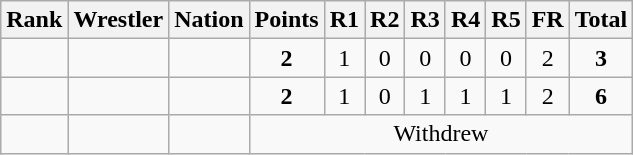<table class="wikitable sortable" style="text-align:center;">
<tr>
<th>Rank</th>
<th>Wrestler</th>
<th>Nation</th>
<th>Points</th>
<th>R1</th>
<th>R2</th>
<th>R3</th>
<th>R4</th>
<th>R5</th>
<th>FR</th>
<th>Total</th>
</tr>
<tr>
<td></td>
<td align=left></td>
<td align=left></td>
<td><strong>2</strong></td>
<td>1</td>
<td>0</td>
<td>0</td>
<td>0</td>
<td>0</td>
<td>2</td>
<td><strong>3</strong></td>
</tr>
<tr>
<td></td>
<td align=left></td>
<td align=left></td>
<td><strong>2</strong></td>
<td>1</td>
<td>0</td>
<td>1</td>
<td>1</td>
<td>1</td>
<td>2</td>
<td><strong>6</strong></td>
</tr>
<tr>
<td></td>
<td align=left></td>
<td align=left></td>
<td colspan=8>Withdrew</td>
</tr>
</table>
